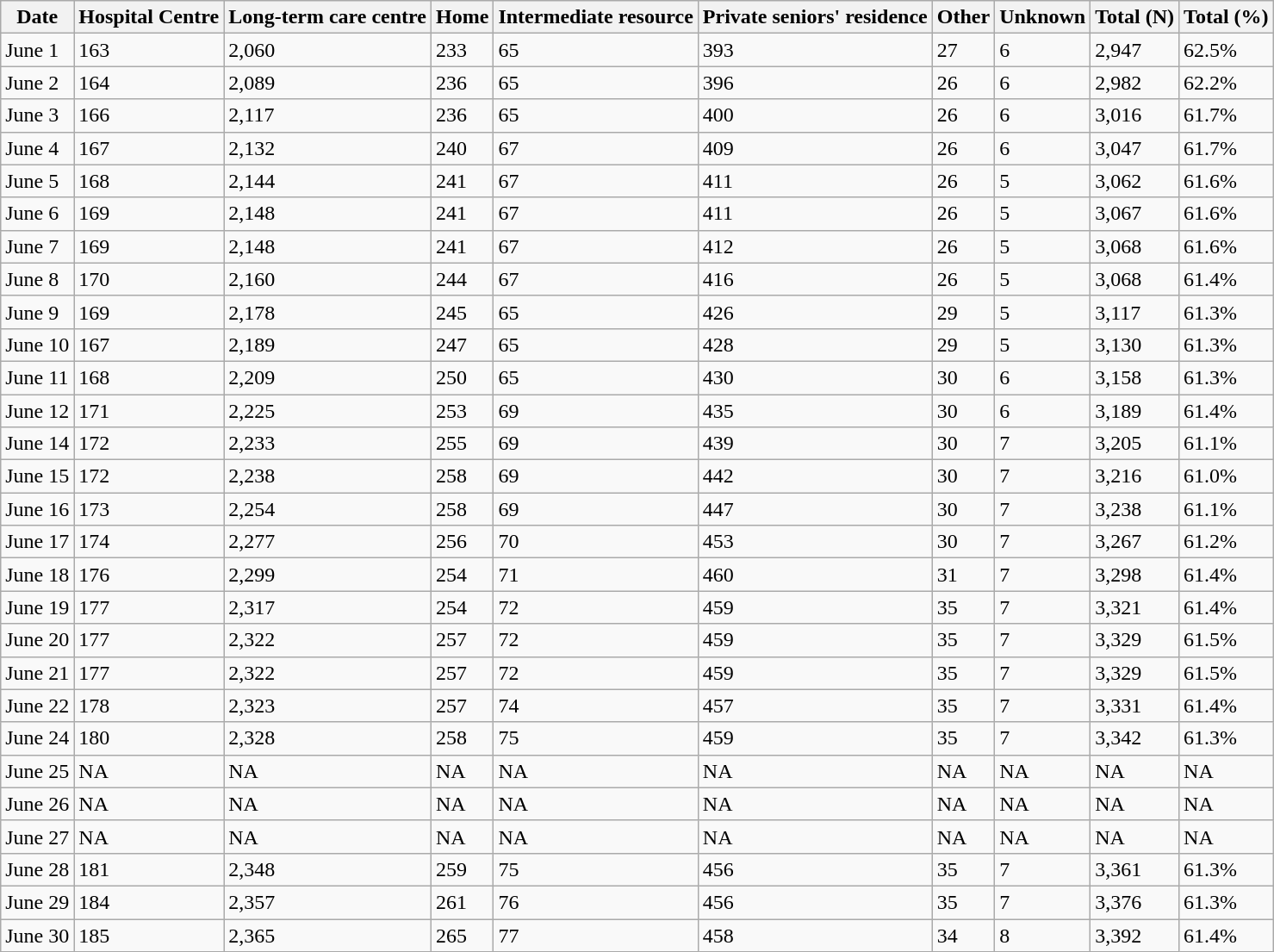<table class="wikitable">
<tr>
<th>Date</th>
<th>Hospital Centre</th>
<th>Long-term care centre</th>
<th>Home</th>
<th>Intermediate resource</th>
<th>Private seniors' residence</th>
<th>Other</th>
<th>Unknown</th>
<th>Total (N)</th>
<th>Total (%)</th>
</tr>
<tr>
<td>June 1</td>
<td>163</td>
<td>2,060</td>
<td>233</td>
<td>65</td>
<td>393</td>
<td>27</td>
<td>6</td>
<td>2,947</td>
<td>62.5%</td>
</tr>
<tr>
<td>June 2</td>
<td>164</td>
<td>2,089</td>
<td>236</td>
<td>65</td>
<td>396</td>
<td>26</td>
<td>6</td>
<td>2,982</td>
<td>62.2%</td>
</tr>
<tr>
<td>June 3</td>
<td>166</td>
<td>2,117</td>
<td>236</td>
<td>65</td>
<td>400</td>
<td>26</td>
<td>6</td>
<td>3,016</td>
<td>61.7%</td>
</tr>
<tr>
<td>June 4</td>
<td>167</td>
<td>2,132</td>
<td>240</td>
<td>67</td>
<td>409</td>
<td>26</td>
<td>6</td>
<td>3,047</td>
<td>61.7%</td>
</tr>
<tr>
<td>June 5</td>
<td>168</td>
<td>2,144</td>
<td>241</td>
<td>67</td>
<td>411</td>
<td>26</td>
<td>5</td>
<td>3,062</td>
<td>61.6%</td>
</tr>
<tr>
<td>June 6</td>
<td>169</td>
<td>2,148</td>
<td>241</td>
<td>67</td>
<td>411</td>
<td>26</td>
<td>5</td>
<td>3,067</td>
<td>61.6%</td>
</tr>
<tr>
<td>June 7</td>
<td>169</td>
<td>2,148</td>
<td>241</td>
<td>67</td>
<td>412</td>
<td>26</td>
<td>5</td>
<td>3,068</td>
<td>61.6%</td>
</tr>
<tr>
<td>June 8</td>
<td>170</td>
<td>2,160</td>
<td>244</td>
<td>67</td>
<td>416</td>
<td>26</td>
<td>5</td>
<td>3,068</td>
<td>61.4%</td>
</tr>
<tr>
<td>June 9</td>
<td>169</td>
<td>2,178</td>
<td>245</td>
<td>65</td>
<td>426</td>
<td>29</td>
<td>5</td>
<td>3,117</td>
<td>61.3%</td>
</tr>
<tr>
<td>June 10</td>
<td>167</td>
<td>2,189</td>
<td>247</td>
<td>65</td>
<td>428</td>
<td>29</td>
<td>5</td>
<td>3,130</td>
<td>61.3%</td>
</tr>
<tr>
<td>June 11</td>
<td>168</td>
<td>2,209</td>
<td>250</td>
<td>65</td>
<td>430</td>
<td>30</td>
<td>6</td>
<td>3,158</td>
<td>61.3%</td>
</tr>
<tr>
<td>June 12</td>
<td>171</td>
<td>2,225</td>
<td>253</td>
<td>69</td>
<td>435</td>
<td>30</td>
<td>6</td>
<td>3,189</td>
<td>61.4%</td>
</tr>
<tr>
<td>June 14</td>
<td>172</td>
<td>2,233</td>
<td>255</td>
<td>69</td>
<td>439</td>
<td>30</td>
<td>7</td>
<td>3,205</td>
<td>61.1%</td>
</tr>
<tr>
<td>June 15</td>
<td>172</td>
<td>2,238</td>
<td>258</td>
<td>69</td>
<td>442</td>
<td>30</td>
<td>7</td>
<td>3,216</td>
<td>61.0%</td>
</tr>
<tr>
<td>June 16</td>
<td>173</td>
<td>2,254</td>
<td>258</td>
<td>69</td>
<td>447</td>
<td>30</td>
<td>7</td>
<td>3,238</td>
<td>61.1%</td>
</tr>
<tr>
<td>June 17</td>
<td>174</td>
<td>2,277</td>
<td>256</td>
<td>70</td>
<td>453</td>
<td>30</td>
<td>7</td>
<td>3,267</td>
<td>61.2%</td>
</tr>
<tr>
<td>June 18</td>
<td>176</td>
<td>2,299</td>
<td>254</td>
<td>71</td>
<td>460</td>
<td>31</td>
<td>7</td>
<td>3,298</td>
<td>61.4%</td>
</tr>
<tr>
<td>June 19</td>
<td>177</td>
<td>2,317</td>
<td>254</td>
<td>72</td>
<td>459</td>
<td>35</td>
<td>7</td>
<td>3,321</td>
<td>61.4%</td>
</tr>
<tr>
<td>June 20</td>
<td>177</td>
<td>2,322</td>
<td>257</td>
<td>72</td>
<td>459</td>
<td>35</td>
<td>7</td>
<td>3,329</td>
<td>61.5%</td>
</tr>
<tr>
<td>June 21</td>
<td>177</td>
<td>2,322</td>
<td>257</td>
<td>72</td>
<td>459</td>
<td>35</td>
<td>7</td>
<td>3,329</td>
<td>61.5%</td>
</tr>
<tr>
<td>June 22</td>
<td>178</td>
<td>2,323</td>
<td>257</td>
<td>74</td>
<td>457</td>
<td>35</td>
<td>7</td>
<td>3,331</td>
<td>61.4%</td>
</tr>
<tr>
<td>June 24</td>
<td>180</td>
<td>2,328</td>
<td>258</td>
<td>75</td>
<td>459</td>
<td>35</td>
<td>7</td>
<td>3,342</td>
<td>61.3%</td>
</tr>
<tr>
<td>June 25</td>
<td>NA</td>
<td>NA</td>
<td>NA</td>
<td>NA</td>
<td>NA</td>
<td>NA</td>
<td>NA</td>
<td>NA</td>
<td>NA</td>
</tr>
<tr>
<td>June 26</td>
<td>NA</td>
<td>NA</td>
<td>NA</td>
<td>NA</td>
<td>NA</td>
<td>NA</td>
<td>NA</td>
<td>NA</td>
<td>NA</td>
</tr>
<tr>
<td>June 27</td>
<td>NA</td>
<td>NA</td>
<td>NA</td>
<td>NA</td>
<td>NA</td>
<td>NA</td>
<td>NA</td>
<td>NA</td>
<td>NA</td>
</tr>
<tr>
<td>June 28</td>
<td>181</td>
<td>2,348</td>
<td>259</td>
<td>75</td>
<td>456</td>
<td>35</td>
<td>7</td>
<td>3,361</td>
<td>61.3%</td>
</tr>
<tr>
<td>June 29</td>
<td>184</td>
<td>2,357</td>
<td>261</td>
<td>76</td>
<td>456</td>
<td>35</td>
<td>7</td>
<td>3,376</td>
<td>61.3%</td>
</tr>
<tr>
<td class="nowrap">June 30</td>
<td>185</td>
<td>2,365</td>
<td>265</td>
<td>77</td>
<td>458</td>
<td>34</td>
<td>8</td>
<td>3,392</td>
<td>61.4%</td>
</tr>
</table>
